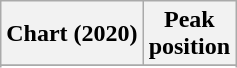<table class="wikitable sortable plainrowheaders">
<tr>
<th scope="col">Chart (2020)</th>
<th scope="col">Peak<br>position</th>
</tr>
<tr>
</tr>
<tr>
</tr>
<tr>
</tr>
<tr>
</tr>
</table>
